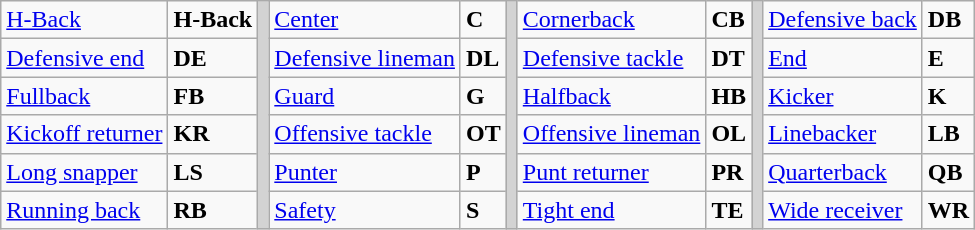<table class="wikitable">
<tr>
<td><a href='#'>H-Back</a></td>
<td><strong>H-Back</strong></td>
<td rowSpan="6" style="background-color:lightgrey;"></td>
<td><a href='#'>Center</a></td>
<td><strong>C</strong></td>
<td rowSpan="6" style="background-color:lightgrey;"></td>
<td><a href='#'>Cornerback</a></td>
<td><strong>CB</strong></td>
<td rowSpan="6" style="background-color:lightgrey;"></td>
<td><a href='#'>Defensive back</a></td>
<td><strong>DB</strong></td>
</tr>
<tr>
<td><a href='#'>Defensive end</a></td>
<td><strong>DE</strong></td>
<td><a href='#'>Defensive lineman</a></td>
<td><strong>DL</strong></td>
<td><a href='#'>Defensive tackle</a></td>
<td><strong>DT</strong></td>
<td><a href='#'>End</a></td>
<td><strong>E</strong></td>
</tr>
<tr>
<td><a href='#'>Fullback</a></td>
<td><strong>FB</strong></td>
<td><a href='#'>Guard</a></td>
<td><strong>G</strong></td>
<td><a href='#'>Halfback</a></td>
<td><strong>HB</strong></td>
<td><a href='#'>Kicker</a></td>
<td><strong>K</strong></td>
</tr>
<tr>
<td><a href='#'>Kickoff returner</a></td>
<td><strong>KR</strong></td>
<td><a href='#'>Offensive tackle</a></td>
<td><strong>OT</strong></td>
<td><a href='#'>Offensive lineman</a></td>
<td><strong>OL</strong></td>
<td><a href='#'>Linebacker</a></td>
<td><strong>LB</strong></td>
</tr>
<tr>
<td><a href='#'>Long snapper</a></td>
<td><strong>LS</strong></td>
<td><a href='#'>Punter</a></td>
<td><strong>P</strong></td>
<td><a href='#'>Punt returner</a></td>
<td><strong>PR</strong></td>
<td><a href='#'>Quarterback</a></td>
<td><strong>QB</strong></td>
</tr>
<tr>
<td><a href='#'>Running back</a></td>
<td><strong>RB</strong></td>
<td><a href='#'>Safety</a></td>
<td><strong>S</strong></td>
<td><a href='#'>Tight end</a></td>
<td><strong>TE</strong></td>
<td><a href='#'>Wide receiver</a></td>
<td><strong>WR</strong></td>
</tr>
</table>
